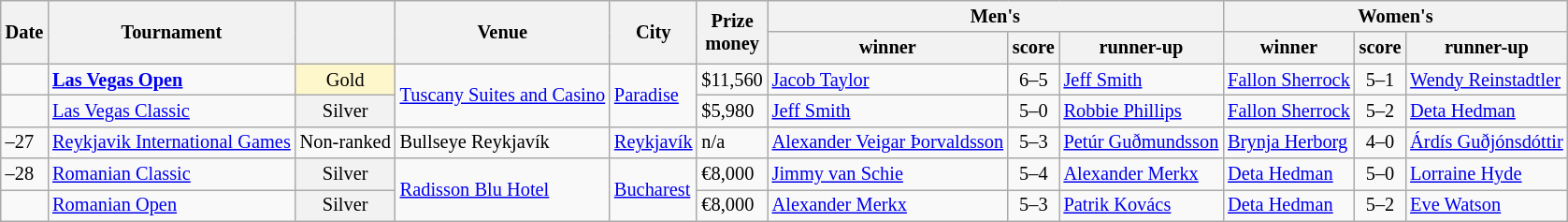<table class="wikitable sortable" style="font-size: 85%">
<tr>
<th rowspan="2">Date</th>
<th rowspan="2">Tournament</th>
<th rowspan="2"></th>
<th rowspan="2">Venue</th>
<th rowspan="2">City</th>
<th rowspan="2" class=unsortable>Prize<br>money</th>
<th colspan="3">Men's</th>
<th colspan="3">Women's</th>
</tr>
<tr>
<th>winner</th>
<th class=unsortable>score</th>
<th>runner-up</th>
<th>winner</th>
<th class=unsortable>score</th>
<th>runner-up</th>
</tr>
<tr>
<td></td>
<td><strong><a href='#'>Las Vegas Open</a></strong></td>
<td bgcolor="fff7cc" align="center">Gold</td>
<td rowspan=2><a href='#'>Tuscany Suites and Casino</a></td>
<td rowspan=2> <a href='#'>Paradise</a></td>
<td>$11,560</td>
<td> <a href='#'>Jacob Taylor</a></td>
<td align="center">6–5</td>
<td> <a href='#'>Jeff Smith</a></td>
<td> <a href='#'>Fallon Sherrock</a></td>
<td align="center">5–1</td>
<td> <a href='#'>Wendy Reinstadtler</a></td>
</tr>
<tr>
<td></td>
<td><a href='#'>Las Vegas Classic</a></td>
<td bgcolor="f2f2f2" align="center">Silver</td>
<td>$5,980</td>
<td> <a href='#'>Jeff Smith</a></td>
<td align="center">5–0</td>
<td> <a href='#'>Robbie Phillips</a></td>
<td> <a href='#'>Fallon Sherrock</a></td>
<td align="center">5–2</td>
<td> <a href='#'>Deta Hedman</a></td>
</tr>
<tr>
<td>–27</td>
<td><a href='#'>Reykjavik International Games</a></td>
<td align="center">Non-ranked</td>
<td>Bullseye Reykjavík</td>
<td> <a href='#'>Reykjavík</a></td>
<td>n/a</td>
<td> <a href='#'>Alexander Veigar Þorvaldsson</a></td>
<td align="center">5–3</td>
<td> <a href='#'>Petúr Guðmundsson</a></td>
<td> <a href='#'>Brynja Herborg</a></td>
<td align="center">4–0</td>
<td> <a href='#'>Árdís Guðjónsdóttir</a></td>
</tr>
<tr>
<td>–28</td>
<td><a href='#'>Romanian Classic</a></td>
<td bgcolor="f2f2f2" align="center">Silver</td>
<td rowspan=2><a href='#'>Radisson Blu Hotel</a></td>
<td rowspan=2> <a href='#'>Bucharest</a></td>
<td>€8,000</td>
<td> <a href='#'>Jimmy van Schie</a></td>
<td align="center">5–4</td>
<td> <a href='#'>Alexander Merkx</a></td>
<td> <a href='#'>Deta Hedman</a></td>
<td align="center">5–0</td>
<td> <a href='#'>Lorraine Hyde</a></td>
</tr>
<tr>
<td></td>
<td><a href='#'>Romanian Open</a></td>
<td bgcolor="f2f2f2" align="center">Silver</td>
<td>€8,000</td>
<td> <a href='#'>Alexander Merkx</a></td>
<td align="center">5–3</td>
<td> <a href='#'>Patrik Kovács</a></td>
<td> <a href='#'>Deta Hedman</a></td>
<td align="center">5–2</td>
<td> <a href='#'>Eve Watson</a></td>
</tr>
</table>
